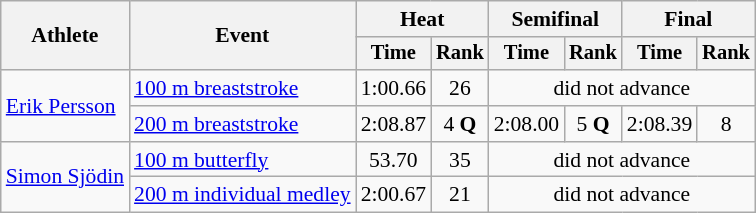<table class="wikitable" style="text-align:center; font-size:90%">
<tr>
<th rowspan="2">Athlete</th>
<th rowspan="2">Event</th>
<th colspan="2">Heat</th>
<th colspan="2">Semifinal</th>
<th colspan="2">Final</th>
</tr>
<tr style="font-size:95%">
<th>Time</th>
<th>Rank</th>
<th>Time</th>
<th>Rank</th>
<th>Time</th>
<th>Rank</th>
</tr>
<tr>
<td align=left rowspan=2><a href='#'>Erik Persson</a></td>
<td align=left><a href='#'>100 m breaststroke</a></td>
<td>1:00.66</td>
<td>26</td>
<td colspan=4>did not advance</td>
</tr>
<tr>
<td align=left><a href='#'>200 m breaststroke</a></td>
<td>2:08.87</td>
<td>4 <strong>Q</strong></td>
<td>2:08.00</td>
<td>5 <strong>Q</strong></td>
<td>2:08.39</td>
<td>8</td>
</tr>
<tr>
<td align=left rowspan=2><a href='#'>Simon Sjödin</a></td>
<td align=left><a href='#'>100 m butterfly</a></td>
<td>53.70</td>
<td>35</td>
<td colspan=4>did not advance</td>
</tr>
<tr>
<td align=left><a href='#'>200 m individual medley</a></td>
<td>2:00.67</td>
<td>21</td>
<td colspan=4>did not advance</td>
</tr>
</table>
